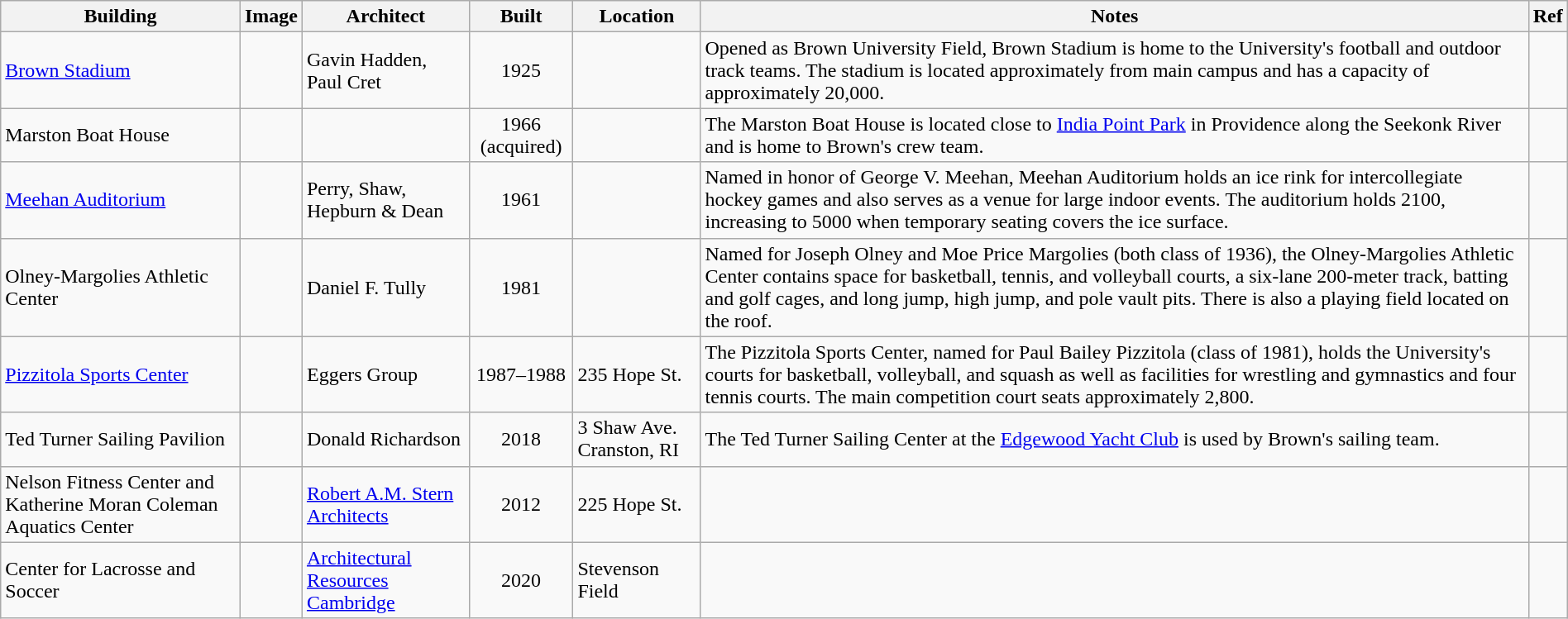<table class="wikitable sortable" style="width:100%">
<tr>
<th>Building</th>
<th class="unsortable">Image</th>
<th>Architect</th>
<th>Built</th>
<th>Location</th>
<th class="unsortable">Notes</th>
<th class="unsortable">Ref</th>
</tr>
<tr>
<td><a href='#'>Brown Stadium</a></td>
<td align="center"></td>
<td>Gavin Hadden, Paul Cret</td>
<td align="center">1925</td>
<td></td>
<td>Opened as Brown University Field, Brown Stadium is home to the University's football and outdoor track teams. The stadium is located approximately  from main campus and has a capacity of approximately 20,000.</td>
<td align="center"></td>
</tr>
<tr>
<td>Marston Boat House</td>
<td align="center"></td>
<td></td>
<td align="center">1966 (acquired)</td>
<td></td>
<td>The Marston Boat House is located close to <a href='#'>India Point Park</a> in Providence along the Seekonk River and is home to Brown's crew team.</td>
<td align="center"></td>
</tr>
<tr>
<td><a href='#'>Meehan Auditorium</a></td>
<td align="center"></td>
<td>Perry, Shaw, Hepburn & Dean</td>
<td align="center">1961</td>
<td></td>
<td>Named in honor of George V. Meehan, Meehan Auditorium holds an ice rink for intercollegiate hockey games and also serves as a venue for large indoor events. The auditorium holds 2100, increasing to 5000 when temporary seating covers the ice surface.</td>
<td align="center"></td>
</tr>
<tr>
<td>Olney-Margolies Athletic Center</td>
<td align="center"></td>
<td>Daniel F. Tully</td>
<td align="center">1981</td>
<td></td>
<td>Named for Joseph Olney and Moe Price Margolies (both class of 1936), the Olney-Margolies Athletic Center contains space for basketball, tennis, and volleyball courts, a six-lane 200-meter track, batting and golf cages, and long jump, high jump, and pole vault pits. There is also a  playing field located on the roof.</td>
<td align="center"></td>
</tr>
<tr>
<td><a href='#'>Pizzitola Sports Center</a></td>
<td align="center"></td>
<td>Eggers Group</td>
<td align="center">1987–1988</td>
<td>235 Hope St.</td>
<td>The Pizzitola Sports Center, named for Paul Bailey Pizzitola (class of 1981), holds the University's courts for basketball, volleyball, and squash as well as facilities for wrestling and gymnastics and four tennis courts. The main competition court seats approximately 2,800.</td>
<td align="center"></td>
</tr>
<tr>
<td>Ted Turner Sailing Pavilion</td>
<td></td>
<td>Donald Richardson</td>
<td align="center">2018</td>
<td>3 Shaw Ave. Cranston, RI</td>
<td>The Ted Turner Sailing Center at the <a href='#'>Edgewood Yacht Club</a> is used by Brown's sailing team.</td>
<td></td>
</tr>
<tr>
<td>Nelson Fitness Center and Katherine Moran Coleman Aquatics Center</td>
<td align="center"></td>
<td><a href='#'>Robert A.M. Stern Architects</a></td>
<td align="center">2012</td>
<td>225 Hope St.</td>
<td></td>
<td></td>
</tr>
<tr>
<td>Center for Lacrosse and Soccer</td>
<td></td>
<td><a href='#'>Architectural Resources Cambridge</a></td>
<td align="center">2020</td>
<td>Stevenson Field</td>
<td></td>
<td></td>
</tr>
</table>
